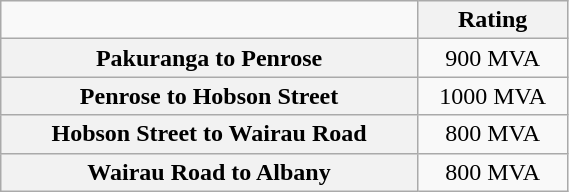<table class="wikitable" style="text-align:center; width:30%;">
<tr>
<td></td>
<th scope="col">Rating</th>
</tr>
<tr>
<th scope="row">Pakuranga to Penrose</th>
<td>900 MVA</td>
</tr>
<tr>
<th scope="row">Penrose to Hobson Street</th>
<td>1000 MVA</td>
</tr>
<tr>
<th scope="row">Hobson Street to Wairau Road</th>
<td>800 MVA</td>
</tr>
<tr>
<th scope="row">Wairau Road to Albany</th>
<td>800 MVA</td>
</tr>
</table>
